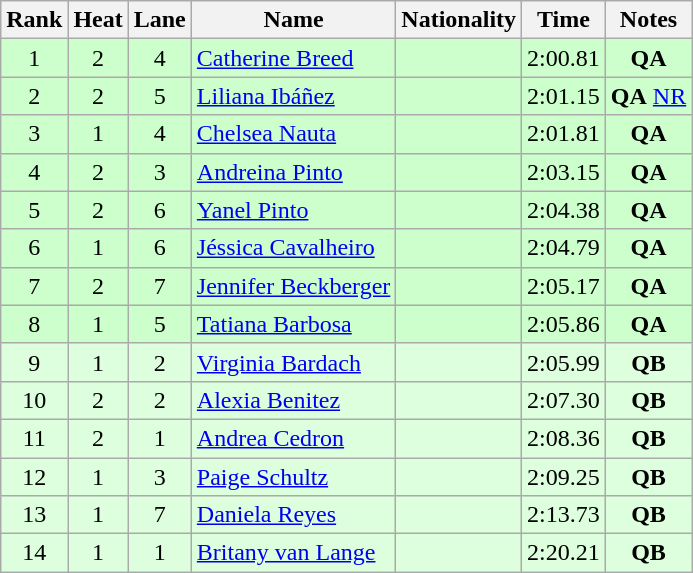<table class="wikitable sortable" style="text-align:center">
<tr>
<th>Rank</th>
<th>Heat</th>
<th>Lane</th>
<th>Name</th>
<th>Nationality</th>
<th>Time</th>
<th>Notes</th>
</tr>
<tr bgcolor=ccffcc>
<td>1</td>
<td>2</td>
<td>4</td>
<td align=left><a href='#'>Catherine Breed</a></td>
<td align=left></td>
<td>2:00.81</td>
<td><strong>QA</strong></td>
</tr>
<tr bgcolor=ccffcc>
<td>2</td>
<td>2</td>
<td>5</td>
<td align=left><a href='#'>Liliana Ibáñez</a></td>
<td align=left></td>
<td>2:01.15</td>
<td><strong>QA</strong> <a href='#'>NR</a></td>
</tr>
<tr bgcolor=ccffcc>
<td>3</td>
<td>1</td>
<td>4</td>
<td align=left><a href='#'>Chelsea Nauta</a></td>
<td align=left></td>
<td>2:01.81</td>
<td><strong>QA</strong></td>
</tr>
<tr bgcolor=ccffcc>
<td>4</td>
<td>2</td>
<td>3</td>
<td align=left><a href='#'>Andreina Pinto</a></td>
<td align=left></td>
<td>2:03.15</td>
<td><strong>QA</strong></td>
</tr>
<tr bgcolor=ccffcc>
<td>5</td>
<td>2</td>
<td>6</td>
<td align=left><a href='#'>Yanel Pinto</a></td>
<td align=left></td>
<td>2:04.38</td>
<td><strong>QA</strong></td>
</tr>
<tr bgcolor=ccffcc>
<td>6</td>
<td>1</td>
<td>6</td>
<td align=left><a href='#'>Jéssica Cavalheiro</a></td>
<td align=left></td>
<td>2:04.79</td>
<td><strong>QA</strong></td>
</tr>
<tr bgcolor=ccffcc>
<td>7</td>
<td>2</td>
<td>7</td>
<td align=left><a href='#'>Jennifer Beckberger</a></td>
<td align=left></td>
<td>2:05.17</td>
<td><strong>QA</strong></td>
</tr>
<tr bgcolor=ccffcc>
<td>8</td>
<td>1</td>
<td>5</td>
<td align=left><a href='#'>Tatiana Barbosa</a></td>
<td align=left></td>
<td>2:05.86</td>
<td><strong>QA</strong></td>
</tr>
<tr bgcolor=ddffdd>
<td>9</td>
<td>1</td>
<td>2</td>
<td align=left><a href='#'>Virginia Bardach</a></td>
<td align=left></td>
<td>2:05.99</td>
<td><strong>QB</strong></td>
</tr>
<tr bgcolor=ddffdd>
<td>10</td>
<td>2</td>
<td>2</td>
<td align=left><a href='#'>Alexia Benitez</a></td>
<td align=left></td>
<td>2:07.30</td>
<td><strong>QB</strong></td>
</tr>
<tr bgcolor=ddffdd>
<td>11</td>
<td>2</td>
<td>1</td>
<td align=left><a href='#'>Andrea Cedron</a></td>
<td align=left></td>
<td>2:08.36</td>
<td><strong>QB</strong></td>
</tr>
<tr bgcolor=ddffdd>
<td>12</td>
<td>1</td>
<td>3</td>
<td align=left><a href='#'>Paige Schultz</a></td>
<td align=left></td>
<td>2:09.25</td>
<td><strong>QB</strong></td>
</tr>
<tr bgcolor=ddffdd>
<td>13</td>
<td>1</td>
<td>7</td>
<td align=left><a href='#'>Daniela Reyes</a></td>
<td align=left></td>
<td>2:13.73</td>
<td><strong>QB</strong></td>
</tr>
<tr bgcolor=ddffdd>
<td>14</td>
<td>1</td>
<td>1</td>
<td align=left><a href='#'>Britany van Lange</a></td>
<td align=left></td>
<td>2:20.21</td>
<td><strong>QB</strong></td>
</tr>
</table>
